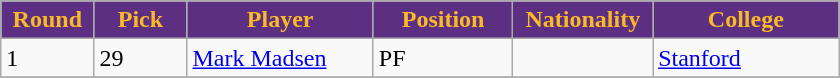<table class="wikitable sortable sortable">
<tr>
<th style="background:#5c2f83; color:#fcb926" width="10%">Round</th>
<th style="background:#5c2f83; color:#fcb926" width="10%">Pick</th>
<th style="background:#5c2f83; color:#fcb926" width="20%">Player</th>
<th style="background:#5c2f83; color:#fcb926" width="15%">Position</th>
<th style="background:#5c2f83; color:#fcb926" width="15%">Nationality</th>
<th style="background:#5c2f83; color:#fcb926" width="20%">College</th>
</tr>
<tr>
<td>1</td>
<td>29</td>
<td><a href='#'>Mark Madsen</a></td>
<td>PF</td>
<td></td>
<td><a href='#'>Stanford</a></td>
</tr>
<tr>
</tr>
</table>
